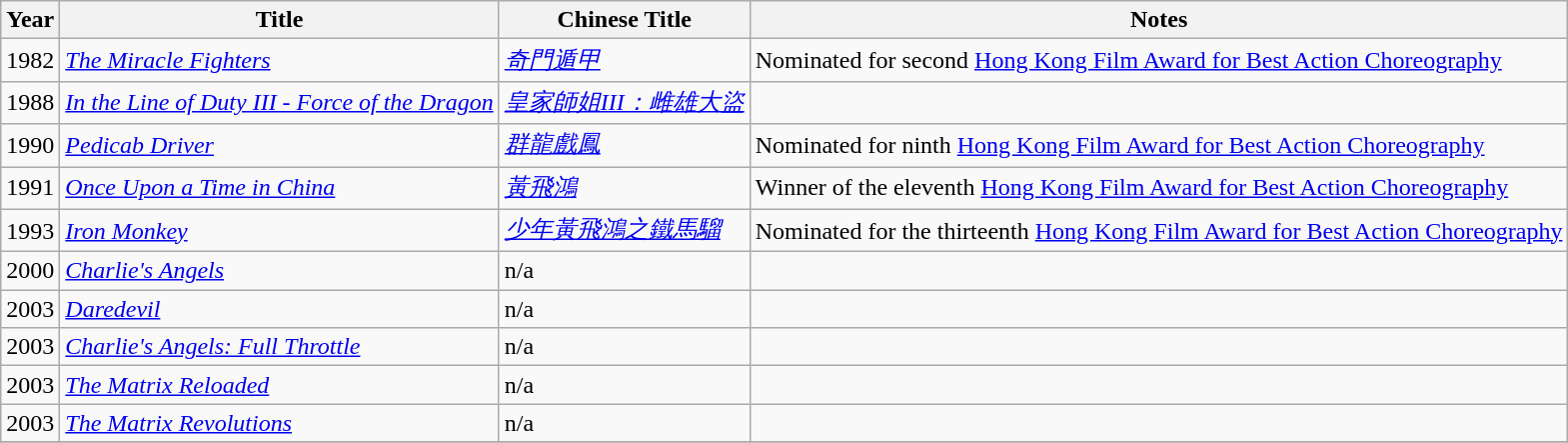<table class="wikitable">
<tr>
<th>Year</th>
<th>Title</th>
<th>Chinese Title</th>
<th>Notes</th>
</tr>
<tr>
<td>1982</td>
<td><em><a href='#'>The Miracle Fighters</a></em></td>
<td><em><a href='#'>奇門遁甲</a></em></td>
<td>Nominated for second <a href='#'>Hong Kong Film Award for Best Action Choreography</a></td>
</tr>
<tr>
<td>1988</td>
<td><em><a href='#'>In the Line of Duty III - Force of the Dragon</a></em></td>
<td><em><a href='#'>皇家師姐III：雌雄大盜</a></em></td>
<td></td>
</tr>
<tr>
<td>1990</td>
<td><em><a href='#'>Pedicab Driver</a></em></td>
<td><em><a href='#'>群龍戲鳳</a></em></td>
<td>Nominated for ninth <a href='#'>Hong Kong Film Award for Best Action Choreography</a></td>
</tr>
<tr>
<td>1991</td>
<td><em><a href='#'>Once Upon a Time in China</a></em></td>
<td><em><a href='#'>黃飛鴻</a></em></td>
<td>Winner of the  eleventh <a href='#'>Hong Kong Film Award for Best Action Choreography</a></td>
</tr>
<tr>
<td>1993</td>
<td><em><a href='#'>Iron Monkey</a></em></td>
<td><em><a href='#'>少年黃飛鴻之鐵馬騮</a></em></td>
<td>Nominated for the thirteenth <a href='#'>Hong Kong Film Award for Best Action Choreography</a></td>
</tr>
<tr>
<td>2000</td>
<td><em><a href='#'>Charlie's Angels</a></em></td>
<td>n/a</td>
<td></td>
</tr>
<tr>
<td>2003</td>
<td><em><a href='#'>Daredevil</a></em></td>
<td>n/a</td>
<td></td>
</tr>
<tr>
<td>2003</td>
<td><em><a href='#'>Charlie's Angels: Full Throttle</a></em></td>
<td>n/a</td>
<td></td>
</tr>
<tr>
<td>2003</td>
<td><em><a href='#'>The Matrix Reloaded</a></em></td>
<td>n/a</td>
<td></td>
</tr>
<tr>
<td>2003</td>
<td><em><a href='#'>The Matrix Revolutions</a></em></td>
<td>n/a</td>
<td></td>
</tr>
<tr>
</tr>
</table>
